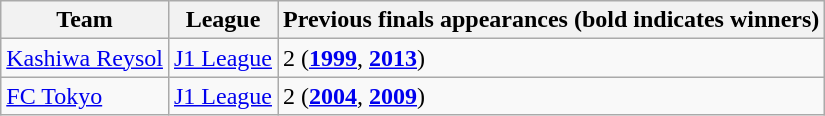<table class="wikitable">
<tr>
<th>Team</th>
<th>League</th>
<th>Previous finals appearances (bold indicates winners)</th>
</tr>
<tr>
<td><a href='#'>Kashiwa Reysol</a></td>
<td><a href='#'>J1 League</a></td>
<td>2 (<strong><a href='#'>1999</a></strong>, <strong><a href='#'>2013</a></strong>)</td>
</tr>
<tr>
<td><a href='#'>FC Tokyo</a></td>
<td><a href='#'>J1 League</a></td>
<td>2 (<strong><a href='#'>2004</a></strong>, <strong><a href='#'>2009</a></strong>)</td>
</tr>
</table>
